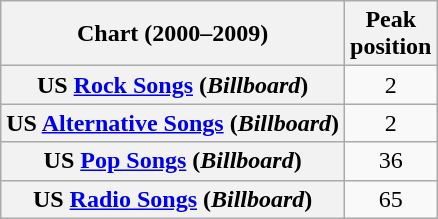<table class="wikitable sortable plainrowheaders" style="text-align:center">
<tr>
<th scope="col">Chart (2000–2009)</th>
<th scope="col">Peak<br>position</th>
</tr>
<tr>
<th scope="row">US <a href='#'>Rock Songs</a> (<em>Billboard</em>)</th>
<td>2</td>
</tr>
<tr>
<th scope="row">US <a href='#'>Alternative Songs</a> (<em>Billboard</em>)</th>
<td>2</td>
</tr>
<tr>
<th scope="row">US <a href='#'>Pop Songs</a> (<em>Billboard</em>)</th>
<td>36</td>
</tr>
<tr>
<th scope="row">US <a href='#'>Radio Songs</a> (<em>Billboard</em>)</th>
<td>65</td>
</tr>
</table>
